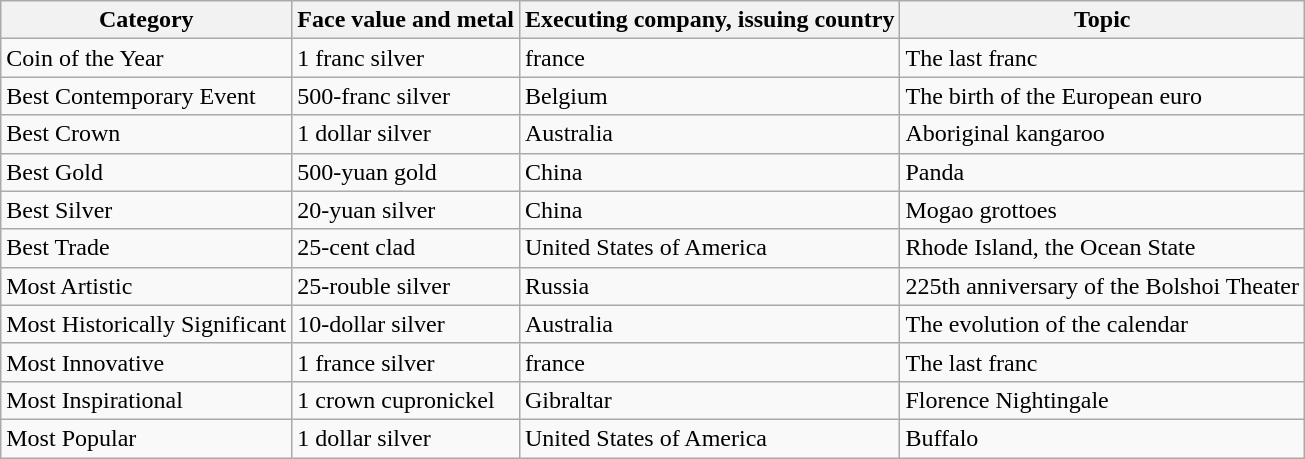<table class="wikitable plainrowheaders">
<tr>
<th>Category</th>
<th>Face value and metal</th>
<th>Executing company, issuing country</th>
<th>Topic</th>
</tr>
<tr>
<td>Coin of the Year</td>
<td>1 franc silver</td>
<td>france</td>
<td>The last franc</td>
</tr>
<tr>
<td>Best Contemporary Event</td>
<td>500-franc silver</td>
<td>Belgium</td>
<td>The birth of the European euro</td>
</tr>
<tr>
<td>Best Crown</td>
<td>1 dollar silver</td>
<td>Australia</td>
<td>Aboriginal kangaroo</td>
</tr>
<tr>
<td>Best Gold</td>
<td>500-yuan gold</td>
<td>China</td>
<td>Panda</td>
</tr>
<tr>
<td>Best Silver</td>
<td>20-yuan silver</td>
<td>China</td>
<td>Mogao grottoes</td>
</tr>
<tr>
<td>Best Trade</td>
<td>25-cent clad</td>
<td>United States of America</td>
<td>Rhode Island, the Ocean State</td>
</tr>
<tr>
<td>Most Artistic</td>
<td>25-rouble silver</td>
<td>Russia</td>
<td>225th anniversary of the Bolshoi Theater</td>
</tr>
<tr>
<td>Most Historically Significant</td>
<td>10-dollar silver</td>
<td>Australia</td>
<td>The evolution of the calendar</td>
</tr>
<tr>
<td>Most Innovative</td>
<td>1 france silver</td>
<td>france</td>
<td>The last franc</td>
</tr>
<tr>
<td>Most Inspirational</td>
<td>1 crown cupronickel</td>
<td>Gibraltar</td>
<td>Florence Nightingale</td>
</tr>
<tr>
<td>Most Popular</td>
<td>1 dollar silver</td>
<td>United States of America</td>
<td>Buffalo</td>
</tr>
</table>
